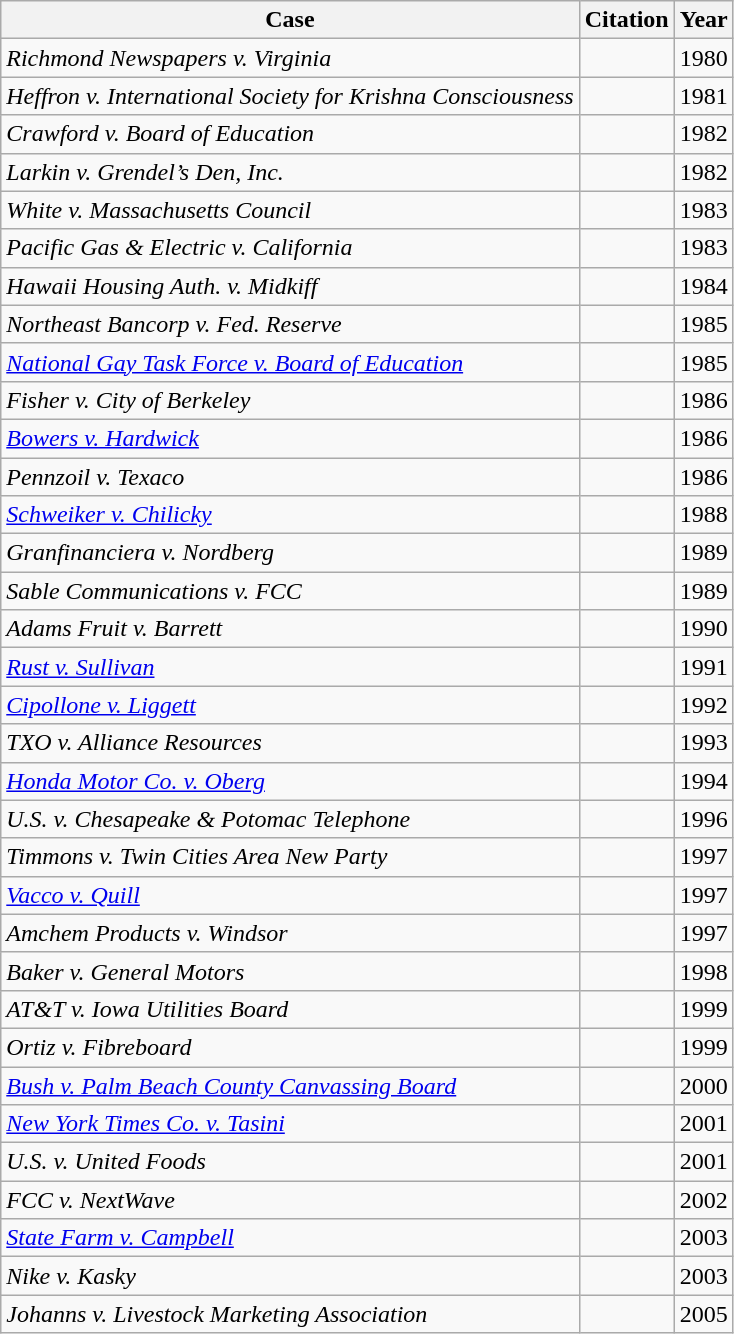<table class="wikitable sortable">
<tr>
<th>Case</th>
<th>Citation</th>
<th>Year</th>
</tr>
<tr>
<td><em>Richmond Newspapers v. Virginia</em></td>
<td></td>
<td>1980</td>
</tr>
<tr>
<td><em>Heffron v. International Society for Krishna Consciousness</em></td>
<td></td>
<td>1981</td>
</tr>
<tr>
<td><em>Crawford v. Board of Education</em></td>
<td></td>
<td>1982</td>
</tr>
<tr>
<td><em>Larkin v. Grendel’s Den, Inc.</em></td>
<td></td>
<td>1982</td>
</tr>
<tr>
<td><em>White v. Massachusetts Council</em></td>
<td></td>
<td>1983</td>
</tr>
<tr>
<td><em>Pacific Gas & Electric v. California</em></td>
<td></td>
<td>1983</td>
</tr>
<tr>
<td><em>Hawaii Housing Auth. v. Midkiff</em></td>
<td></td>
<td>1984</td>
</tr>
<tr>
<td><em>Northeast Bancorp v. Fed. Reserve</em></td>
<td></td>
<td>1985</td>
</tr>
<tr>
<td><em><a href='#'>National Gay Task Force v. Board of Education</a></em></td>
<td></td>
<td>1985</td>
</tr>
<tr>
<td><em>Fisher v. City of Berkeley</em></td>
<td></td>
<td>1986</td>
</tr>
<tr>
<td><em><a href='#'>Bowers v. Hardwick</a></em></td>
<td></td>
<td>1986</td>
</tr>
<tr>
<td><em>Pennzoil v. Texaco</em></td>
<td></td>
<td>1986</td>
</tr>
<tr>
<td><em><a href='#'>Schweiker v. Chilicky</a></em></td>
<td></td>
<td>1988</td>
</tr>
<tr>
<td><em>Granfinanciera v. Nordberg</em></td>
<td></td>
<td>1989</td>
</tr>
<tr>
<td><em>Sable Communications v. FCC</em></td>
<td></td>
<td>1989</td>
</tr>
<tr>
<td><em>Adams Fruit v. Barrett</em></td>
<td></td>
<td>1990</td>
</tr>
<tr>
<td><em><a href='#'>Rust v. Sullivan</a></em></td>
<td></td>
<td>1991</td>
</tr>
<tr>
<td><em><a href='#'>Cipollone v. Liggett</a></em></td>
<td></td>
<td>1992</td>
</tr>
<tr>
<td><em>TXO v. Alliance Resources</em></td>
<td></td>
<td>1993</td>
</tr>
<tr>
<td><em><a href='#'>Honda Motor Co. v. Oberg</a></em></td>
<td></td>
<td>1994</td>
</tr>
<tr>
<td><em>U.S. v. Chesapeake & Potomac Telephone</em></td>
<td></td>
<td>1996</td>
</tr>
<tr>
<td><em>Timmons v. Twin Cities Area New Party</em></td>
<td></td>
<td>1997</td>
</tr>
<tr>
<td><em><a href='#'>Vacco v. Quill</a></em></td>
<td></td>
<td>1997</td>
</tr>
<tr>
<td><em>Amchem Products v. Windsor</em></td>
<td></td>
<td>1997</td>
</tr>
<tr>
<td><em>Baker v. General Motors</em></td>
<td></td>
<td>1998</td>
</tr>
<tr>
<td><em>AT&T v. Iowa Utilities Board</em></td>
<td></td>
<td>1999</td>
</tr>
<tr>
<td><em>Ortiz v. Fibreboard</em></td>
<td></td>
<td>1999</td>
</tr>
<tr>
<td><em><a href='#'>Bush v. Palm Beach County Canvassing Board</a></em></td>
<td></td>
<td>2000</td>
</tr>
<tr>
<td><em><a href='#'>New York Times Co. v. Tasini</a></em></td>
<td></td>
<td>2001</td>
</tr>
<tr>
<td><em>U.S. v. United Foods</em></td>
<td></td>
<td>2001</td>
</tr>
<tr>
<td><em>FCC v. NextWave</em></td>
<td></td>
<td>2002</td>
</tr>
<tr>
<td><em><a href='#'>State Farm v. Campbell</a></em></td>
<td></td>
<td>2003</td>
</tr>
<tr>
<td><em>Nike v. Kasky</em></td>
<td></td>
<td>2003</td>
</tr>
<tr>
<td><em>Johanns v. Livestock Marketing Association</em></td>
<td></td>
<td>2005</td>
</tr>
</table>
